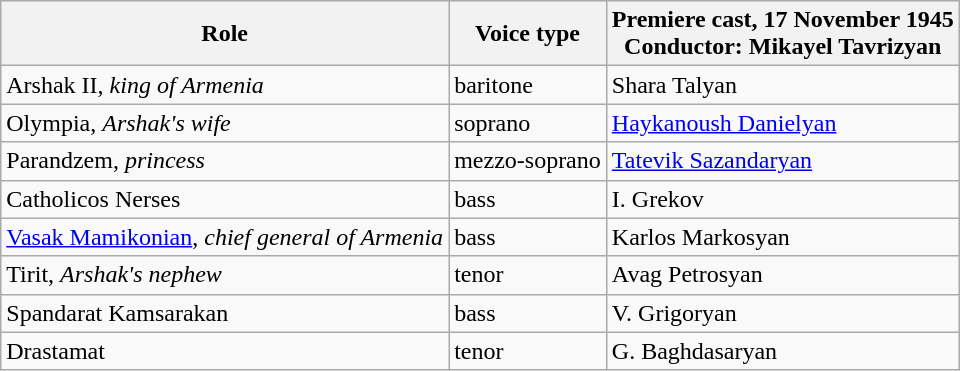<table class="wikitable">
<tr>
<th>Role</th>
<th>Voice type</th>
<th>Premiere cast, 17 November 1945<br>Conductor: Mikayel Tavrizyan</th>
</tr>
<tr>
<td>Arshak II, <em>king of Armenia</em></td>
<td>baritone</td>
<td>Shara Talyan</td>
</tr>
<tr>
<td>Olympia, <em>Arshak's wife</em></td>
<td>soprano</td>
<td><a href='#'>Haykanoush Danielyan</a></td>
</tr>
<tr>
<td>Parandzem, <em>princess</em></td>
<td>mezzo-soprano</td>
<td><a href='#'>Tatevik Sazandaryan</a></td>
</tr>
<tr>
<td>Catholicos Nerses</td>
<td>bass</td>
<td>I. Grekov</td>
</tr>
<tr>
<td><a href='#'>Vasak Mamikonian</a>, <em>chief general of Armenia</em></td>
<td>bass</td>
<td>Karlos Markosyan</td>
</tr>
<tr>
<td>Tirit, <em>Arshak's nephew</em></td>
<td>tenor</td>
<td>Avag Petrosyan</td>
</tr>
<tr>
<td>Spandarat Kamsarakan</td>
<td>bass</td>
<td>V. Grigoryan</td>
</tr>
<tr>
<td>Drastamat</td>
<td>tenor</td>
<td>G. Baghdasaryan</td>
</tr>
</table>
